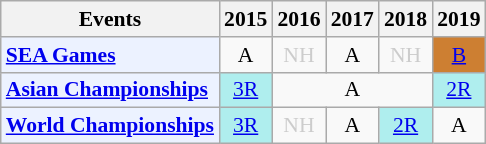<table class="wikitable" style="font-size: 90%; text-align:center">
<tr>
<th>Events</th>
<th>2015</th>
<th>2016</th>
<th>2017</th>
<th>2018</th>
<th>2019</th>
</tr>
<tr>
<td bgcolor="#ECF2FF"; align="left"><strong><a href='#'>SEA Games</a></strong></td>
<td>A</td>
<td style=color:#ccc>NH</td>
<td>A</td>
<td style=color:#ccc>NH</td>
<td bgcolor=CD7F32><a href='#'>B</a></td>
</tr>
<tr>
<td bgcolor="#ECF2FF"; align="left"><strong><a href='#'>Asian Championships</a></strong></td>
<td bgcolor=AFEEEE><a href='#'>3R</a></td>
<td colspan="3">A</td>
<td bgcolor=AFEEEE><a href='#'>2R</a></td>
</tr>
<tr>
<td bgcolor="#ECF2FF"; align="left"><strong><a href='#'>World Championships</a></strong></td>
<td bgcolor=AFEEEE><a href='#'>3R</a></td>
<td style=color:#ccc>NH</td>
<td>A</td>
<td bgcolor=AFEEEE><a href='#'>2R</a></td>
<td>A</td>
</tr>
</table>
